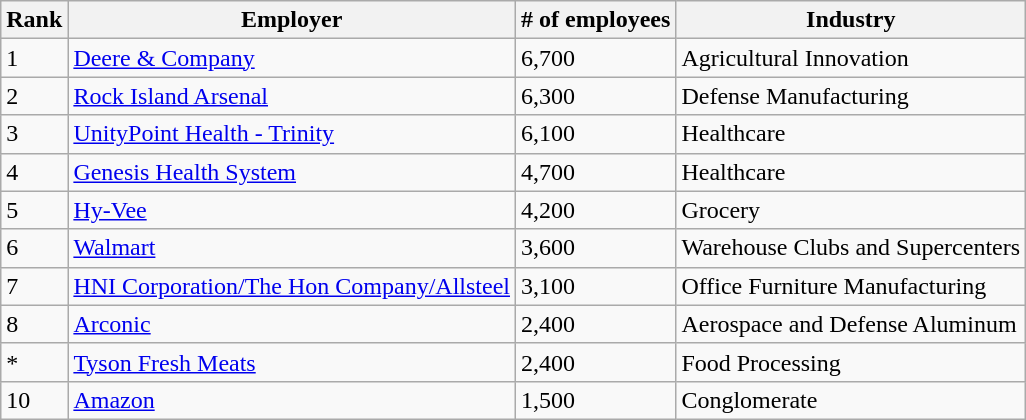<table class="wikitable">
<tr>
<th>Rank</th>
<th>Employer</th>
<th># of employees</th>
<th>Industry</th>
</tr>
<tr>
<td>1</td>
<td><a href='#'>Deere & Company</a></td>
<td>6,700</td>
<td>Agricultural Innovation</td>
</tr>
<tr>
<td>2</td>
<td><a href='#'>Rock Island Arsenal</a></td>
<td>6,300</td>
<td>Defense Manufacturing</td>
</tr>
<tr>
<td>3</td>
<td><a href='#'>UnityPoint Health - Trinity</a></td>
<td>6,100</td>
<td>Healthcare</td>
</tr>
<tr>
<td>4</td>
<td><a href='#'>Genesis Health System</a></td>
<td>4,700</td>
<td>Healthcare</td>
</tr>
<tr>
<td>5</td>
<td><a href='#'>Hy-Vee</a></td>
<td>4,200</td>
<td>Grocery</td>
</tr>
<tr>
<td>6</td>
<td><a href='#'>Walmart</a></td>
<td>3,600</td>
<td>Warehouse Clubs and Supercenters</td>
</tr>
<tr>
<td>7</td>
<td><a href='#'>HNI Corporation/The Hon Company/Allsteel</a></td>
<td>3,100</td>
<td>Office Furniture Manufacturing</td>
</tr>
<tr>
<td>8</td>
<td><a href='#'>Arconic</a></td>
<td>2,400</td>
<td>Aerospace and Defense Aluminum</td>
</tr>
<tr>
<td>*</td>
<td><a href='#'>Tyson Fresh Meats</a></td>
<td>2,400</td>
<td>Food Processing</td>
</tr>
<tr>
<td>10</td>
<td><a href='#'>Amazon</a></td>
<td>1,500</td>
<td>Conglomerate</td>
</tr>
</table>
